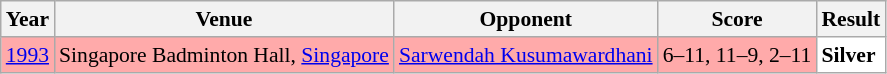<table class="sortable wikitable" style="font-size: 90%;">
<tr>
<th>Year</th>
<th>Venue</th>
<th>Opponent</th>
<th>Score</th>
<th>Result</th>
</tr>
<tr style="background:#FFAAAA">
<td align="center"><a href='#'>1993</a></td>
<td align="left">Singapore Badminton Hall, <a href='#'>Singapore</a></td>
<td align="left"> <a href='#'>Sarwendah Kusumawardhani</a></td>
<td align="left">6–11, 11–9, 2–11</td>
<td style="text-align:left; background:white"> <strong>Silver</strong></td>
</tr>
</table>
